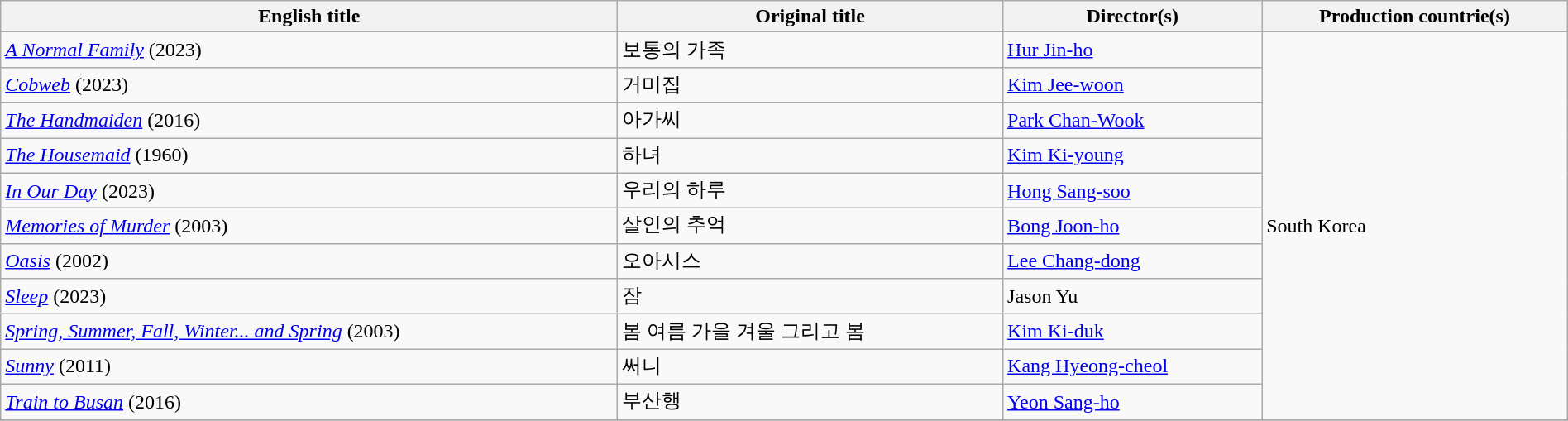<table class="sortable wikitable" style="width:100%; margin-bottom:4px" cellpadding="5">
<tr>
<th scope="col">English title</th>
<th scope="col">Original title</th>
<th scope="col">Director(s)</th>
<th scope="col">Production countrie(s)</th>
</tr>
<tr>
<td><em><a href='#'>A Normal Family</a></em> (2023)</td>
<td>보통의 가족</td>
<td><a href='#'>Hur Jin-ho</a></td>
<td rowspan="11">South Korea</td>
</tr>
<tr>
<td><em><a href='#'>Cobweb</a></em> (2023)</td>
<td>거미집</td>
<td><a href='#'>Kim Jee-woon</a></td>
</tr>
<tr>
<td><em><a href='#'>The Handmaiden</a></em> (2016)</td>
<td>아가씨</td>
<td><a href='#'>Park Chan-Wook</a></td>
</tr>
<tr>
<td><em><a href='#'>The Housemaid</a></em> (1960)</td>
<td>하녀</td>
<td><a href='#'>Kim Ki-young</a></td>
</tr>
<tr>
<td><em><a href='#'>In Our Day</a></em> (2023)</td>
<td>우리의 하루</td>
<td><a href='#'>Hong Sang-soo</a></td>
</tr>
<tr>
<td><em><a href='#'>Memories of Murder</a></em> (2003)</td>
<td>살인의 추억</td>
<td><a href='#'>Bong Joon-ho</a></td>
</tr>
<tr>
<td><em><a href='#'>Oasis</a></em> (2002)</td>
<td>오아시스</td>
<td><a href='#'>Lee Chang-dong</a></td>
</tr>
<tr>
<td><em><a href='#'>Sleep</a></em> (2023)</td>
<td>잠</td>
<td>Jason Yu</td>
</tr>
<tr>
<td><em><a href='#'>Spring, Summer, Fall, Winter... and Spring</a></em> (2003)</td>
<td>봄 여름 가을 겨울 그리고 봄</td>
<td><a href='#'>Kim Ki-duk</a></td>
</tr>
<tr>
<td><em><a href='#'>Sunny</a></em> (2011)</td>
<td>써니</td>
<td><a href='#'>Kang Hyeong-cheol</a></td>
</tr>
<tr>
<td><em><a href='#'>Train to Busan</a></em> (2016)</td>
<td>부산행</td>
<td><a href='#'>Yeon Sang-ho</a></td>
</tr>
<tr>
</tr>
</table>
